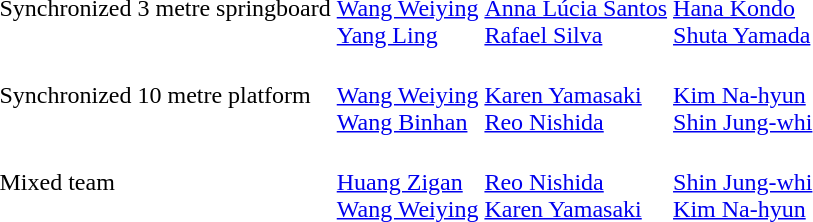<table>
<tr>
<td>Synchronized 3 metre springboard<br></td>
<td><br><a href='#'>Wang Weiying</a><br><a href='#'>Yang Ling</a></td>
<td><br><a href='#'>Anna Lúcia Santos</a><br><a href='#'>Rafael Silva</a></td>
<td><br><a href='#'>Hana Kondo</a><br><a href='#'>Shuta Yamada</a></td>
</tr>
<tr>
<td>Synchronized 10 metre platform<br></td>
<td><br><a href='#'>Wang Weiying</a><br><a href='#'>Wang Binhan</a></td>
<td><br><a href='#'>Karen Yamasaki</a><br><a href='#'>Reo Nishida</a></td>
<td><br><a href='#'>Kim Na-hyun</a><br><a href='#'>Shin Jung-whi</a></td>
</tr>
<tr>
<td>Mixed team<br></td>
<td><br><a href='#'>Huang Zigan</a><br><a href='#'>Wang Weiying</a></td>
<td><br><a href='#'>Reo Nishida</a><br><a href='#'>Karen Yamasaki</a></td>
<td><br><a href='#'>Shin Jung-whi</a><br><a href='#'>Kim Na-hyun</a></td>
</tr>
</table>
